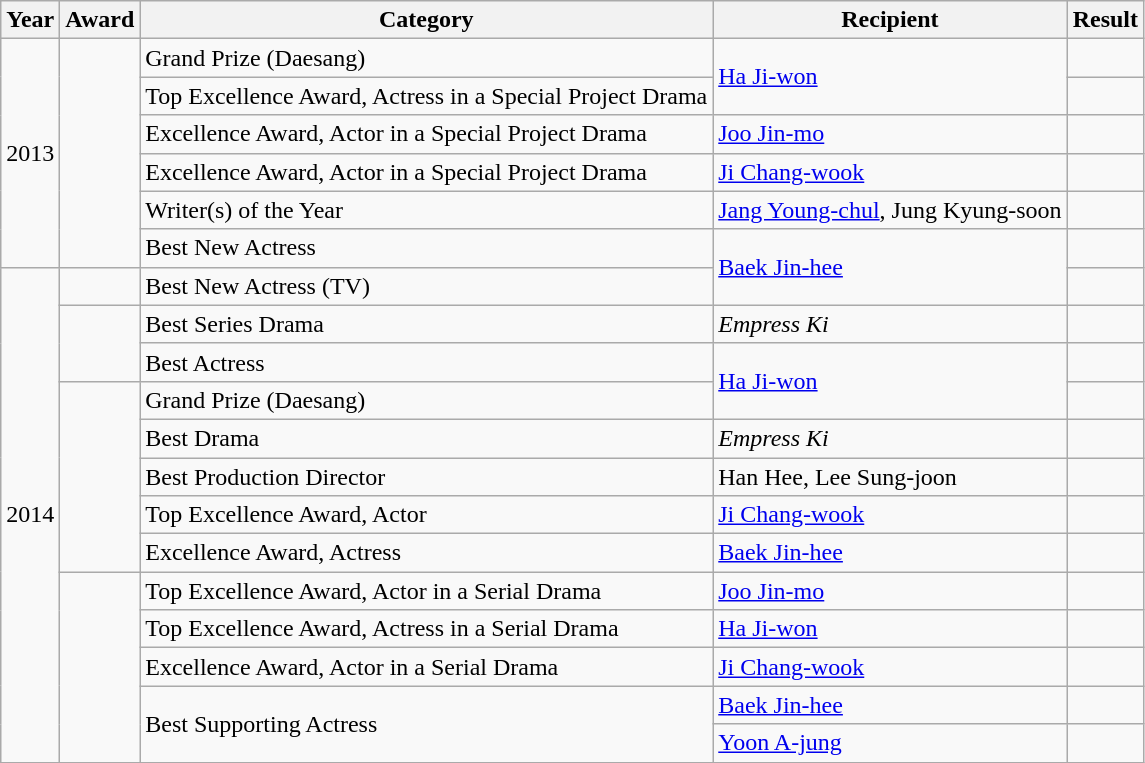<table class="wikitable">
<tr>
<th>Year</th>
<th>Award</th>
<th>Category</th>
<th>Recipient</th>
<th>Result</th>
</tr>
<tr>
<td rowspan="6">2013</td>
<td rowspan="6"></td>
<td>Grand Prize (Daesang)</td>
<td rowspan="2"><a href='#'>Ha Ji-won</a></td>
<td></td>
</tr>
<tr>
<td>Top Excellence Award, Actress in a Special Project Drama</td>
<td></td>
</tr>
<tr>
<td>Excellence Award, Actor in a Special Project Drama</td>
<td><a href='#'>Joo Jin-mo</a></td>
<td></td>
</tr>
<tr>
<td>Excellence Award, Actor in a Special Project Drama</td>
<td><a href='#'>Ji Chang-wook</a></td>
<td></td>
</tr>
<tr>
<td>Writer(s) of the Year</td>
<td><a href='#'>Jang Young-chul</a>, Jung Kyung-soon</td>
<td></td>
</tr>
<tr>
<td>Best New Actress</td>
<td rowspan="2"><a href='#'>Baek Jin-hee</a></td>
<td></td>
</tr>
<tr>
<td rowspan="13">2014</td>
<td></td>
<td>Best New Actress (TV)</td>
<td></td>
</tr>
<tr>
<td rowspan="2"></td>
<td>Best Series Drama</td>
<td><em>Empress Ki</em></td>
<td></td>
</tr>
<tr>
<td>Best Actress</td>
<td rowspan="2"><a href='#'>Ha Ji-won</a></td>
<td></td>
</tr>
<tr>
<td rowspan="5"></td>
<td>Grand Prize (Daesang)</td>
<td></td>
</tr>
<tr>
<td>Best Drama</td>
<td><em>Empress Ki</em></td>
<td></td>
</tr>
<tr>
<td>Best Production Director</td>
<td>Han Hee, Lee Sung-joon</td>
<td></td>
</tr>
<tr>
<td>Top Excellence Award, Actor</td>
<td><a href='#'>Ji Chang-wook</a></td>
<td></td>
</tr>
<tr>
<td>Excellence Award, Actress</td>
<td><a href='#'>Baek Jin-hee</a></td>
<td></td>
</tr>
<tr>
<td rowspan="5"></td>
<td>Top Excellence Award, Actor in a Serial Drama</td>
<td><a href='#'>Joo Jin-mo</a></td>
<td></td>
</tr>
<tr>
<td>Top Excellence Award, Actress in a Serial Drama</td>
<td><a href='#'>Ha Ji-won</a></td>
<td></td>
</tr>
<tr>
<td>Excellence Award, Actor in a Serial Drama</td>
<td><a href='#'>Ji Chang-wook</a></td>
<td></td>
</tr>
<tr>
<td rowspan="2">Best Supporting Actress</td>
<td><a href='#'>Baek Jin-hee</a></td>
<td></td>
</tr>
<tr>
<td><a href='#'>Yoon A-jung</a></td>
<td></td>
</tr>
</table>
